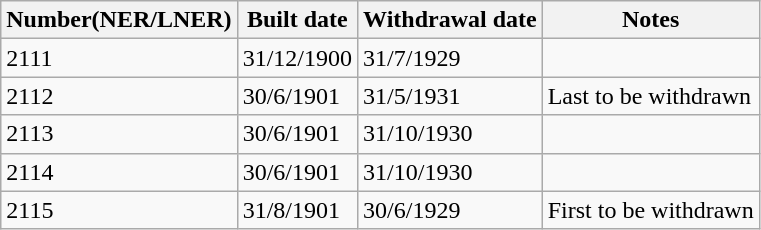<table class="wikitable sortable ">
<tr>
<th>Number(NER/LNER)</th>
<th>Built date</th>
<th>Withdrawal date</th>
<th>Notes</th>
</tr>
<tr>
<td>2111</td>
<td>31/12/1900</td>
<td>31/7/1929</td>
<td></td>
</tr>
<tr>
<td>2112</td>
<td>30/6/1901</td>
<td>31/5/1931</td>
<td>Last to be withdrawn</td>
</tr>
<tr>
<td>2113</td>
<td>30/6/1901</td>
<td>31/10/1930</td>
<td></td>
</tr>
<tr>
<td>2114</td>
<td>30/6/1901</td>
<td>31/10/1930</td>
<td></td>
</tr>
<tr>
<td>2115</td>
<td>31/8/1901</td>
<td>30/6/1929</td>
<td>First to be withdrawn</td>
</tr>
</table>
